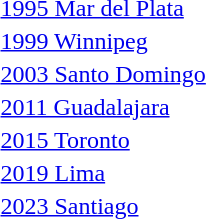<table>
<tr>
<td><a href='#'>1995 Mar del Plata</a><br></td>
<td></td>
<td></td>
<td></td>
</tr>
<tr>
<td><a href='#'>1999 Winnipeg</a><br></td>
<td></td>
<td></td>
<td></td>
</tr>
<tr>
<td rowspan=2><a href='#'>2003 Santo Domingo</a><br></td>
<td rowspan=2></td>
<td rowspan=2></td>
<td></td>
</tr>
<tr>
<td></td>
</tr>
<tr>
<td rowspan=2><a href='#'>2011 Guadalajara</a><br></td>
<td rowspan=2></td>
<td rowspan=2></td>
<td></td>
</tr>
<tr>
<td></td>
</tr>
<tr>
<td rowspan=2><a href='#'>2015 Toronto</a><br></td>
<td rowspan=2></td>
<td rowspan=2></td>
<td></td>
</tr>
<tr>
<td></td>
</tr>
<tr>
<td rowspan=2><a href='#'>2019 Lima</a><br></td>
<td rowspan=2></td>
<td rowspan=2></td>
<td></td>
</tr>
<tr>
<td></td>
</tr>
<tr>
<td rowspan=2><a href='#'>2023 Santiago</a><br></td>
<td rowspan=2></td>
<td rowspan=2></td>
<td></td>
</tr>
<tr>
<td></td>
</tr>
</table>
